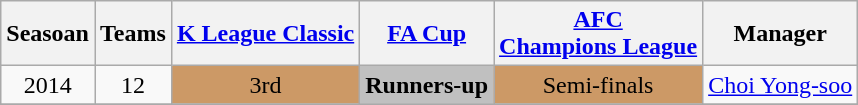<table class="wikitable" style="text-align:center">
<tr>
<th>Seasoan</th>
<th>Teams</th>
<th><a href='#'>K League Classic</a></th>
<th><a href='#'>FA Cup</a></th>
<th><a href='#'>AFC<br>Champions League</a></th>
<th>Manager</th>
</tr>
<tr>
<td>2014</td>
<td>12</td>
<td bgcolor=#CC9966>3rd</td>
<td bgcolor=silver><strong>Runners-up</strong></td>
<td bgcolor=#CC9966>Semi-finals</td>
<td align=left> <a href='#'>Choi Yong-soo</a></td>
</tr>
<tr>
</tr>
</table>
